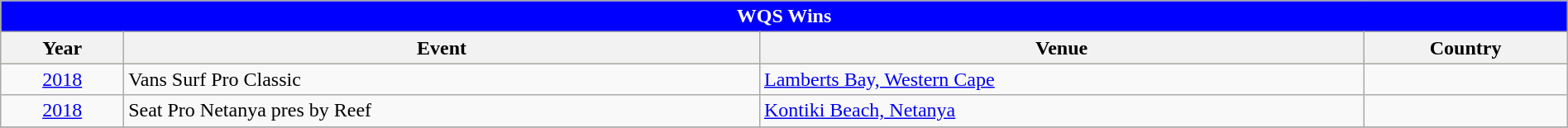<table class="wikitable" style="width:100%;">
<tr bgcolor=skyblue>
<td colspan=4; style="background: blue; color: white" align="center"><strong>WQS Wins</strong></td>
</tr>
<tr bgcolor=#bdb76b>
<th>Year</th>
<th>Event</th>
<th>Venue</th>
<th>Country</th>
</tr>
<tr>
<td style=text-align:center><a href='#'>2018</a></td>
<td>Vans Surf Pro Classic</td>
<td><a href='#'>Lamberts Bay, Western Cape</a></td>
<td></td>
</tr>
<tr>
<td style=text-align:center><a href='#'>2018</a></td>
<td>Seat Pro Netanya pres by Reef</td>
<td><a href='#'>Kontiki Beach, Netanya</a></td>
<td></td>
</tr>
<tr>
</tr>
</table>
